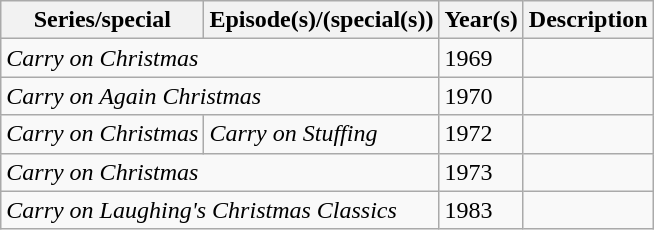<table class="wikitable sortable">
<tr>
<th>Series/special</th>
<th>Episode(s)/(special(s))</th>
<th>Year(s)</th>
<th>Description</th>
</tr>
<tr>
<td colspan="2"><em>Carry on Christmas</em></td>
<td>1969</td>
<td></td>
</tr>
<tr>
<td colspan="2"><em>Carry on Again Christmas</em></td>
<td>1970</td>
<td></td>
</tr>
<tr>
<td><em>Carry on Christmas</em></td>
<td><em>Carry on Stuffing</em></td>
<td>1972</td>
<td></td>
</tr>
<tr>
<td colspan="2"><em>Carry on Christmas</em></td>
<td>1973</td>
<td></td>
</tr>
<tr>
<td colspan="2"><em>Carry on Laughing's Christmas Classics</em></td>
<td>1983</td>
<td></td>
</tr>
</table>
